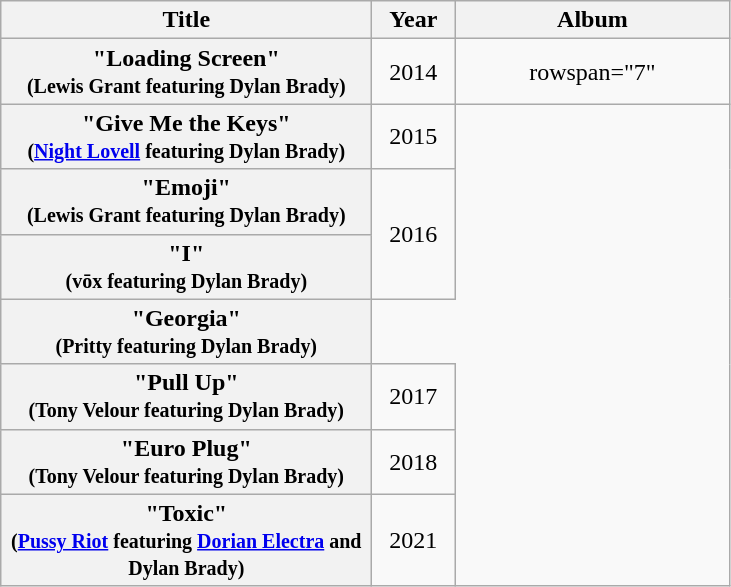<table class="wikitable plainrowheaders" style="text-align:center;" border="1">
<tr>
<th scope="col" style="width:15em;">Title</th>
<th scope="col" style="width:3em;">Year</th>
<th scope="col" style="width:11em;">Album</th>
</tr>
<tr>
<th scope="row">"Loading Screen"<br><small>(Lewis Grant featuring Dylan Brady)</small></th>
<td>2014</td>
<td>rowspan="7" </td>
</tr>
<tr>
<th scope="row">"Give Me the Keys"<br><small>(<a href='#'>Night Lovell</a> featuring Dylan Brady)</small></th>
<td>2015</td>
</tr>
<tr>
<th scope="row">"Emoji"<br><small>(Lewis Grant featuring Dylan Brady)</small></th>
<td rowspan="2">2016</td>
</tr>
<tr>
<th scope="row">"I"<br><small>(vōx featuring Dylan Brady)</small></th>
</tr>
<tr>
<th scope="row">"Georgia" <br><small>(Pritty featuring Dylan Brady)</small></th>
</tr>
<tr>
<th scope="row">"Pull Up" <br><small>(Tony Velour featuring Dylan Brady)</small></th>
<td>2017</td>
</tr>
<tr>
<th scope="row">"Euro Plug" <br><small>(Tony Velour featuring Dylan Brady)</small></th>
<td>2018</td>
</tr>
<tr>
<th scope="row">"Toxic" <br><small>(<a href='#'>Pussy Riot</a> featuring <a href='#'>Dorian Electra</a> and Dylan Brady)</small></th>
<td>2021</td>
</tr>
</table>
